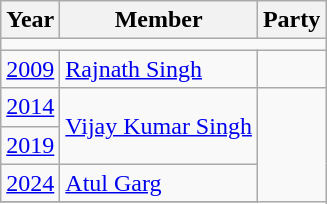<table class="wikitable sortable">
<tr>
<th>Year</th>
<th>Member</th>
<th colspan="2">Party</th>
</tr>
<tr>
<td colspan="4"></td>
</tr>
<tr>
<td><a href='#'>2009</a></td>
<td><a href='#'>Rajnath Singh</a></td>
<td></td>
</tr>
<tr>
<td><a href='#'>2014</a></td>
<td rowspan="2"><a href='#'>Vijay Kumar Singh</a></td>
</tr>
<tr>
<td><a href='#'>2019</a></td>
</tr>
<tr>
<td><a href='#'>2024</a></td>
<td><a href='#'>Atul Garg</a></td>
</tr>
<tr>
</tr>
</table>
